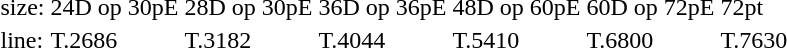<table style="margin-left:40px;">
<tr>
<td>size:</td>
<td>24D op 30pE</td>
<td>28D op 30pE</td>
<td>36D op 36pE</td>
<td>48D op 60pE</td>
<td>60D op 72pE</td>
<td>72pt</td>
</tr>
<tr>
<td>line:</td>
<td>T.2686</td>
<td>T.3182</td>
<td>T.4044</td>
<td>T.5410</td>
<td>T.6800</td>
<td>T.7630</td>
</tr>
</table>
